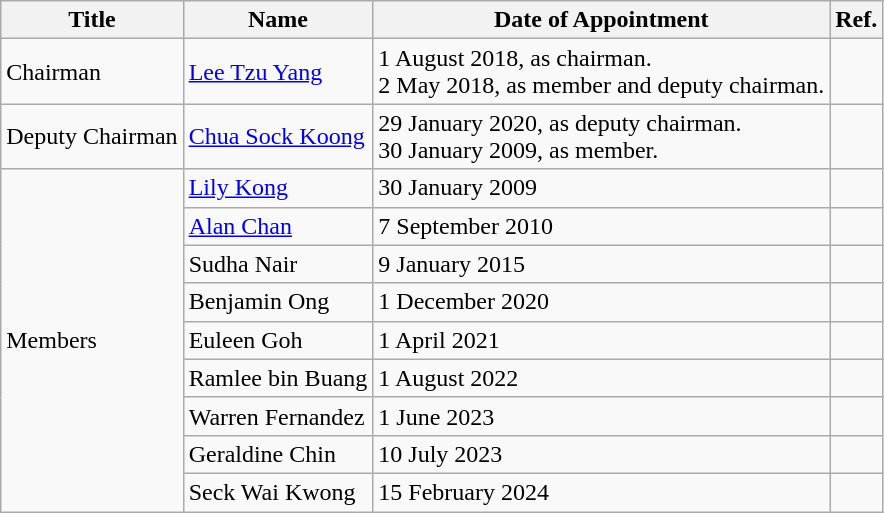<table class="wikitable">
<tr>
<th>Title</th>
<th>Name</th>
<th>Date of Appointment</th>
<th>Ref.</th>
</tr>
<tr>
<td>Chairman</td>
<td><a href='#'>Lee Tzu Yang</a></td>
<td>1 August 2018, as chairman.<br>2 May 2018, as member and deputy chairman.</td>
<td></td>
</tr>
<tr>
<td>Deputy Chairman</td>
<td><a href='#'>Chua Sock Koong</a></td>
<td>29 January 2020, as deputy chairman.<br>30 January 2009, as member.</td>
<td></td>
</tr>
<tr>
<td rowspan="9">Members</td>
<td><a href='#'>Lily Kong</a></td>
<td>30 January 2009</td>
<td></td>
</tr>
<tr>
<td><a href='#'>Alan Chan</a></td>
<td>7 September 2010</td>
<td></td>
</tr>
<tr>
<td>Sudha Nair</td>
<td>9 January 2015</td>
<td></td>
</tr>
<tr>
<td>Benjamin Ong</td>
<td>1 December 2020</td>
<td></td>
</tr>
<tr>
<td>Euleen Goh</td>
<td>1 April 2021</td>
<td></td>
</tr>
<tr>
<td>Ramlee bin Buang</td>
<td>1 August 2022</td>
<td></td>
</tr>
<tr>
<td>Warren Fernandez</td>
<td>1 June 2023</td>
<td></td>
</tr>
<tr>
<td>Geraldine Chin</td>
<td>10 July 2023</td>
<td></td>
</tr>
<tr>
<td>Seck Wai Kwong</td>
<td>15 February 2024</td>
<td></td>
</tr>
</table>
